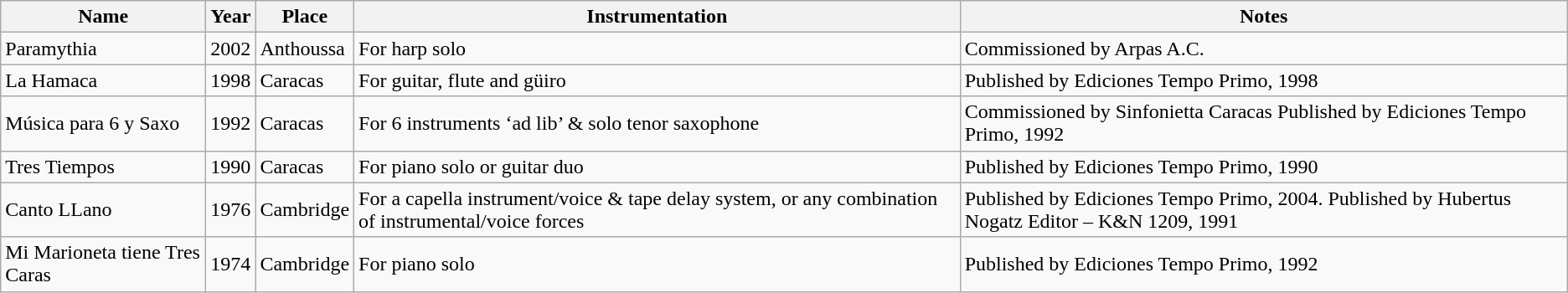<table class="wikitable sortable">
<tr>
<th>Name</th>
<th>Year</th>
<th>Place</th>
<th>Instrumentation</th>
<th>Notes</th>
</tr>
<tr>
<td>Paramythia</td>
<td>2002</td>
<td>Anthoussa</td>
<td>For harp solo</td>
<td>Commissioned by Arpas A.C.</td>
</tr>
<tr>
<td>La Hamaca</td>
<td>1998</td>
<td>Caracas</td>
<td>For guitar, flute and güiro</td>
<td>Published by Ediciones Tempo Primo, 1998</td>
</tr>
<tr>
<td>Música para 6 y Saxo</td>
<td>1992</td>
<td>Caracas</td>
<td>For 6 instruments ‘ad lib’ & solo tenor saxophone</td>
<td>Commissioned by Sinfonietta Caracas Published by Ediciones Tempo Primo, 1992</td>
</tr>
<tr>
<td>Tres Tiempos</td>
<td>1990</td>
<td>Caracas</td>
<td>For piano solo or guitar duo</td>
<td>Published by Ediciones Tempo Primo, 1990</td>
</tr>
<tr>
<td>Canto LLano</td>
<td>1976</td>
<td>Cambridge</td>
<td>For a capella instrument/voice & tape delay system, or any combination of instrumental/voice forces</td>
<td>Published by Ediciones Tempo Primo, 2004. Published by Hubertus Nogatz Editor – K&N 1209, 1991</td>
</tr>
<tr>
<td>Mi Marioneta tiene Tres Caras</td>
<td>1974</td>
<td>Cambridge</td>
<td>For piano solo</td>
<td>Published by Ediciones Tempo Primo, 1992</td>
</tr>
</table>
